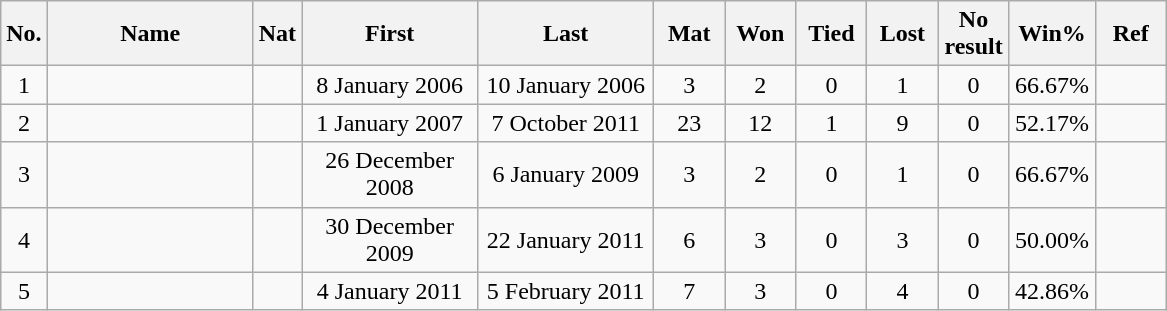<table class="wikitable sortable">
<tr>
<th style="width:20px;">No.</th>
<th style="width:130px;">Name</th>
<th style="width:20px;">Nat</th>
<th style="width:110px;">First</th>
<th style="width:110px;">Last</th>
<th width="40">Mat</th>
<th width="40">Won</th>
<th width="40">Tied</th>
<th width="40">Lost</th>
<th width="40">No result</th>
<th width="50">Win%</th>
<th width="40">Ref</th>
</tr>
<tr align=center>
<td>1</td>
<td></td>
<td></td>
<td>8 January 2006</td>
<td>10 January 2006</td>
<td>3</td>
<td>2</td>
<td>0</td>
<td>1</td>
<td>0</td>
<td>66.67%</td>
<td></td>
</tr>
<tr align=center>
<td>2</td>
<td></td>
<td></td>
<td>1 January 2007</td>
<td>7 October 2011</td>
<td>23</td>
<td>12</td>
<td>1</td>
<td>9</td>
<td>0</td>
<td>52.17%</td>
<td></td>
</tr>
<tr align=center>
<td>3</td>
<td></td>
<td></td>
<td>26 December 2008</td>
<td>6 January 2009</td>
<td>3</td>
<td>2</td>
<td>0</td>
<td>1</td>
<td>0</td>
<td>66.67%</td>
<td></td>
</tr>
<tr align=center>
<td>4</td>
<td></td>
<td></td>
<td>30 December 2009</td>
<td>22 January 2011</td>
<td>6</td>
<td>3</td>
<td>0</td>
<td>3</td>
<td>0</td>
<td>50.00%</td>
<td></td>
</tr>
<tr align=center>
<td>5</td>
<td></td>
<td></td>
<td>4 January 2011</td>
<td>5 February 2011</td>
<td>7</td>
<td>3</td>
<td>0</td>
<td>4</td>
<td>0</td>
<td>42.86%</td>
<td></td>
</tr>
</table>
